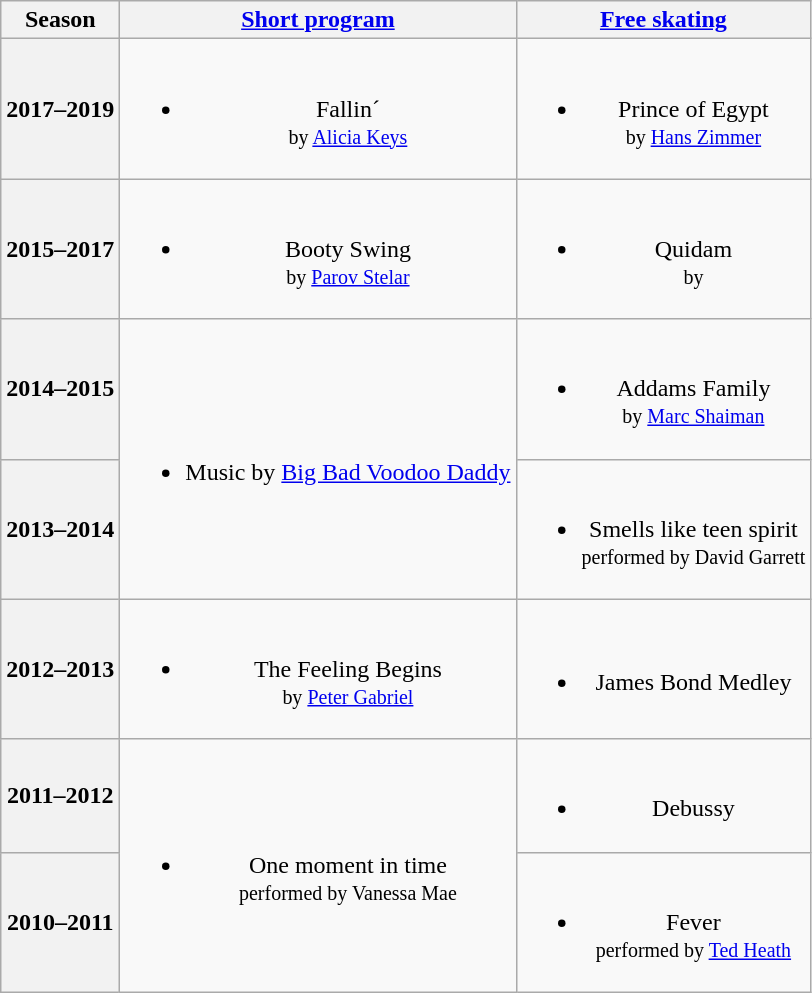<table class=wikitable style=text-align:center>
<tr>
<th>Season</th>
<th><a href='#'>Short program</a></th>
<th><a href='#'>Free skating</a></th>
</tr>
<tr>
<th>2017–2019 <br></th>
<td><br><ul><li>Fallin´ <br><small> by <a href='#'>Alicia Keys</a> </small></li></ul></td>
<td><br><ul><li>Prince of Egypt <br><small> by <a href='#'>Hans Zimmer</a> </small></li></ul></td>
</tr>
<tr>
<th>2015–2017 <br></th>
<td><br><ul><li>Booty Swing <br><small> by <a href='#'>Parov Stelar</a> </small></li></ul></td>
<td><br><ul><li>Quidam <br><small> by  </small></li></ul></td>
</tr>
<tr>
<th>2014–2015 <br></th>
<td rowspan=2><br><ul><li>Music by <a href='#'>Big Bad Voodoo Daddy</a> <br><small>  </small></li></ul></td>
<td><br><ul><li>Addams Family <br><small> by <a href='#'>Marc Shaiman</a> </small></li></ul></td>
</tr>
<tr>
<th>2013–2014 <br></th>
<td><br><ul><li>Smells like teen spirit <br><small> performed by David Garrett </small></li></ul></td>
</tr>
<tr>
<th>2012–2013 <br></th>
<td><br><ul><li>The Feeling Begins <br><small> by <a href='#'>Peter Gabriel</a> </small></li></ul></td>
<td><br><ul><li>James Bond Medley <br><small>  </small></li></ul></td>
</tr>
<tr>
<th>2011–2012  <br></th>
<td rowspan=2><br><ul><li>One moment in time <br><small> performed by Vanessa Mae </small></li></ul></td>
<td><br><ul><li>Debussy</li></ul></td>
</tr>
<tr>
<th>2010–2011  <br></th>
<td><br><ul><li>Fever <br><small> performed by <a href='#'>Ted Heath</a> </small></li></ul></td>
</tr>
</table>
